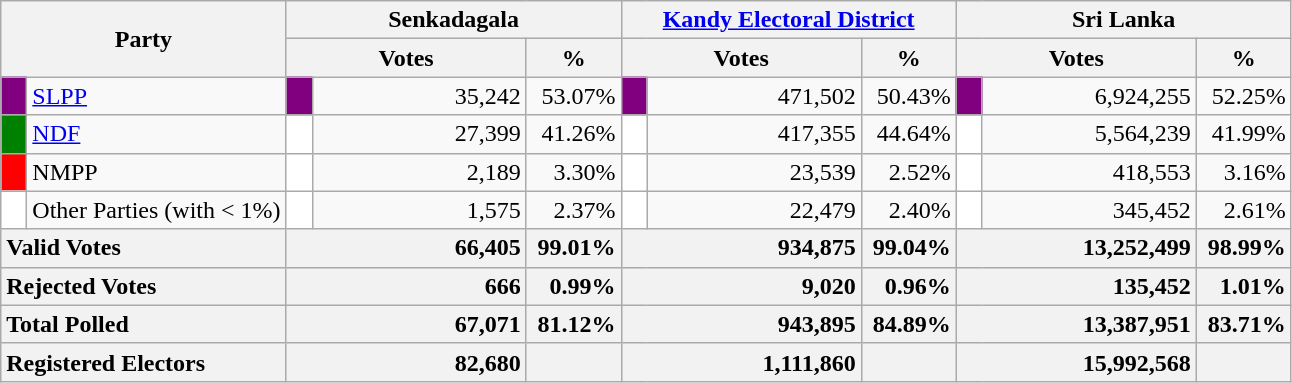<table class="wikitable">
<tr>
<th colspan="2" width="144px"rowspan="2">Party</th>
<th colspan="3" width="216px">Senkadagala</th>
<th colspan="3" width="216px"><a href='#'>Kandy Electoral District</a></th>
<th colspan="3" width="216px">Sri Lanka</th>
</tr>
<tr>
<th colspan="2" width="144px">Votes</th>
<th>%</th>
<th colspan="2" width="144px">Votes</th>
<th>%</th>
<th colspan="2" width="144px">Votes</th>
<th>%</th>
</tr>
<tr>
<td style="background-color:purple;" width="10px"></td>
<td style="text-align:left;"><a href='#'>SLPP</a></td>
<td style="background-color:purple;" width="10px"></td>
<td style="text-align:right;">35,242</td>
<td style="text-align:right;">53.07%</td>
<td style="background-color:purple;" width="10px"></td>
<td style="text-align:right;">471,502</td>
<td style="text-align:right;">50.43%</td>
<td style="background-color:purple;" width="10px"></td>
<td style="text-align:right;">6,924,255</td>
<td style="text-align:right;">52.25%</td>
</tr>
<tr>
<td style="background-color:green;" width="10px"></td>
<td style="text-align:left;"><a href='#'>NDF</a></td>
<td style="background-color:white;" width="10px"></td>
<td style="text-align:right;">27,399</td>
<td style="text-align:right;">41.26%</td>
<td style="background-color:white;" width="10px"></td>
<td style="text-align:right;">417,355</td>
<td style="text-align:right;">44.64%</td>
<td style="background-color:white;" width="10px"></td>
<td style="text-align:right;">5,564,239</td>
<td style="text-align:right;">41.99%</td>
</tr>
<tr>
<td style="background-color:red;" width="10px"></td>
<td style="text-align:left;">NMPP</td>
<td style="background-color:white;" width="10px"></td>
<td style="text-align:right;">2,189</td>
<td style="text-align:right;">3.30%</td>
<td style="background-color:white;" width="10px"></td>
<td style="text-align:right;">23,539</td>
<td style="text-align:right;">2.52%</td>
<td style="background-color:white;" width="10px"></td>
<td style="text-align:right;">418,553</td>
<td style="text-align:right;">3.16%</td>
</tr>
<tr>
<td style="background-color:white;" width="10px"></td>
<td style="text-align:left;">Other Parties (with < 1%)</td>
<td style="background-color:white;" width="10px"></td>
<td style="text-align:right;">1,575</td>
<td style="text-align:right;">2.37%</td>
<td style="background-color:white;" width="10px"></td>
<td style="text-align:right;">22,479</td>
<td style="text-align:right;">2.40%</td>
<td style="background-color:white;" width="10px"></td>
<td style="text-align:right;">345,452</td>
<td style="text-align:right;">2.61%</td>
</tr>
<tr>
<th colspan="2" width="144px"style="text-align:left;">Valid Votes</th>
<th style="text-align:right;"colspan="2" width="144px">66,405</th>
<th style="text-align:right;">99.01%</th>
<th style="text-align:right;"colspan="2" width="144px">934,875</th>
<th style="text-align:right;">99.04%</th>
<th style="text-align:right;"colspan="2" width="144px">13,252,499</th>
<th style="text-align:right;">98.99%</th>
</tr>
<tr>
<th colspan="2" width="144px"style="text-align:left;">Rejected Votes</th>
<th style="text-align:right;"colspan="2" width="144px">666</th>
<th style="text-align:right;">0.99%</th>
<th style="text-align:right;"colspan="2" width="144px">9,020</th>
<th style="text-align:right;">0.96%</th>
<th style="text-align:right;"colspan="2" width="144px">135,452</th>
<th style="text-align:right;">1.01%</th>
</tr>
<tr>
<th colspan="2" width="144px"style="text-align:left;">Total Polled</th>
<th style="text-align:right;"colspan="2" width="144px">67,071</th>
<th style="text-align:right;">81.12%</th>
<th style="text-align:right;"colspan="2" width="144px">943,895</th>
<th style="text-align:right;">84.89%</th>
<th style="text-align:right;"colspan="2" width="144px">13,387,951</th>
<th style="text-align:right;">83.71%</th>
</tr>
<tr>
<th colspan="2" width="144px"style="text-align:left;">Registered Electors</th>
<th style="text-align:right;"colspan="2" width="144px">82,680</th>
<th></th>
<th style="text-align:right;"colspan="2" width="144px">1,111,860</th>
<th></th>
<th style="text-align:right;"colspan="2" width="144px">15,992,568</th>
<th></th>
</tr>
</table>
